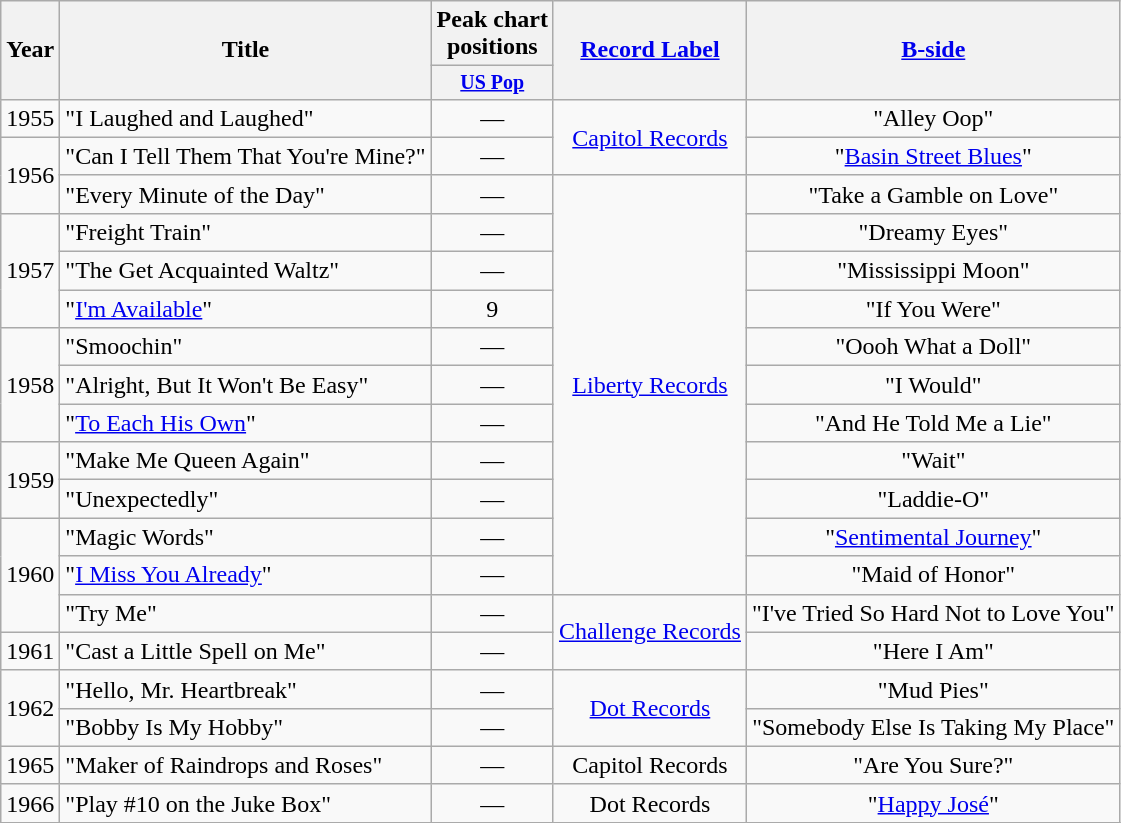<table class="wikitable" style=text-align:center;>
<tr>
<th rowspan="2">Year</th>
<th rowspan="2">Title</th>
<th colspan="1">Peak chart<br>positions</th>
<th rowspan="2"><a href='#'>Record Label</a></th>
<th rowspan="2"><a href='#'>B-side</a></th>
</tr>
<tr style="font-size:smaller;">
<th align=centre><a href='#'>US Pop</a></th>
</tr>
<tr>
<td rowspan="1">1955</td>
<td align=left>"I Laughed and Laughed"</td>
<td>—</td>
<td rowspan="2"><a href='#'>Capitol Records</a></td>
<td>"Alley Oop"</td>
</tr>
<tr>
<td rowspan="2">1956</td>
<td align=left>"Can I Tell Them That You're Mine?"</td>
<td>—</td>
<td>"<a href='#'>Basin Street Blues</a>"</td>
</tr>
<tr>
<td align=left>"Every Minute of the Day"</td>
<td>—</td>
<td rowspan="11"><a href='#'>Liberty Records</a></td>
<td>"Take a Gamble on Love"</td>
</tr>
<tr>
<td rowspan="3">1957</td>
<td align=left>"Freight Train"</td>
<td>—</td>
<td>"Dreamy Eyes"</td>
</tr>
<tr>
<td align=left>"The Get Acquainted Waltz"</td>
<td>—</td>
<td>"Mississippi Moon"</td>
</tr>
<tr>
<td align=left>"<a href='#'>I'm Available</a>"</td>
<td>9</td>
<td>"If You Were"</td>
</tr>
<tr>
<td rowspan="3">1958</td>
<td align=left>"Smoochin"</td>
<td>—</td>
<td>"Oooh What a Doll"</td>
</tr>
<tr>
<td align=left>"Alright, But It Won't Be Easy"</td>
<td>—</td>
<td>"I Would"</td>
</tr>
<tr>
<td align=left>"<a href='#'>To Each His Own</a>"</td>
<td>—</td>
<td>"And He Told Me a Lie"</td>
</tr>
<tr>
<td rowspan="2">1959</td>
<td align=left>"Make Me Queen Again"</td>
<td>—</td>
<td>"Wait"</td>
</tr>
<tr>
<td align=left>"Unexpectedly"</td>
<td>—</td>
<td>"Laddie-O"</td>
</tr>
<tr>
<td rowspan="3">1960</td>
<td align=left>"Magic Words"</td>
<td>—</td>
<td>"<a href='#'>Sentimental Journey</a>"</td>
</tr>
<tr>
<td align=left>"<a href='#'>I Miss You Already</a>"</td>
<td>—</td>
<td>"Maid of Honor"</td>
</tr>
<tr>
<td align=left>"Try Me"</td>
<td>—</td>
<td rowspan="2"><a href='#'>Challenge Records</a></td>
<td>"I've Tried So Hard Not to Love You"</td>
</tr>
<tr>
<td rowspan="1">1961</td>
<td align=left>"Cast a Little Spell on Me"</td>
<td>—</td>
<td>"Here I Am"</td>
</tr>
<tr>
<td rowspan="2">1962</td>
<td align=left>"Hello, Mr. Heartbreak"</td>
<td>—</td>
<td rowspan="2"><a href='#'>Dot Records</a></td>
<td>"Mud Pies"</td>
</tr>
<tr>
<td align=left>"Bobby Is My Hobby"</td>
<td>—</td>
<td>"Somebody Else Is Taking My Place"</td>
</tr>
<tr>
<td rowspan="1">1965</td>
<td align=left>"Maker of Raindrops and Roses"</td>
<td>—</td>
<td rowspan="1">Capitol Records</td>
<td>"Are You Sure?"</td>
</tr>
<tr>
<td rowspan="1">1966</td>
<td align=left>"Play #10 on the Juke Box"</td>
<td>—</td>
<td rowspan="1">Dot Records</td>
<td>"<a href='#'>Happy José</a>"</td>
</tr>
<tr>
</tr>
</table>
